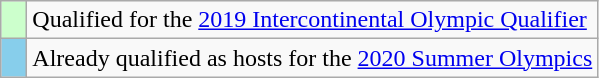<table class="wikitable" style="text-align:left">
<tr>
<td width="10px" bgcolor="#ccffcc"></td>
<td>Qualified for the <a href='#'>2019 Intercontinental Olympic Qualifier</a></td>
</tr>
<tr>
<td width="10px" bgcolor="#87ceeb"></td>
<td>Already qualified as hosts for the <a href='#'>2020 Summer Olympics</a></td>
</tr>
</table>
